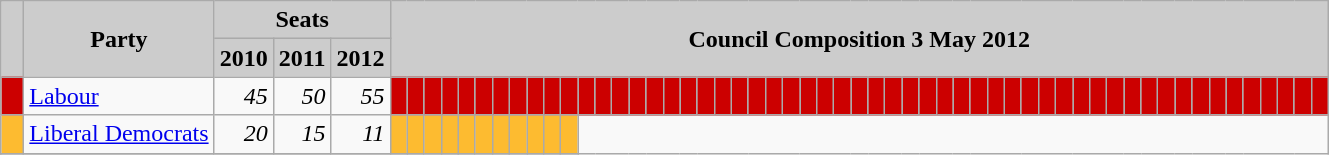<table class="wikitable">
<tr>
<th style="background:#ccc" rowspan="2">  </th>
<th style="background:#ccc" rowspan="2">Party</th>
<th style="background:#ccc" colspan="3">Seats</th>
<th style="background:#ccc" colspan="65" rowspan="2">Council Composition 3 May 2012</th>
</tr>
<tr>
<th style="background:#ccc">2010</th>
<th style="background:#ccc">2011</th>
<th style="background:#ccc">2012</th>
</tr>
<tr>
<td style="background:#c00"> </td>
<td><a href='#'>Labour</a></td>
<td style="text-align: right"><em>45</em></td>
<td style="text-align: right"><em>50</em></td>
<td style="text-align: right"><em>55</em></td>
<td style="background:#c00"> </td>
<td style="background:#c00"> </td>
<td style="background:#c00"> </td>
<td style="background:#c00"> </td>
<td style="background:#c00"> </td>
<td style="background:#c00"> </td>
<td style="background:#c00"> </td>
<td style="background:#c00"> </td>
<td style="background:#c00"> </td>
<td style="background:#c00"> </td>
<td style="background:#c00"> </td>
<td style="background:#c00"> </td>
<td style="background:#c00"> </td>
<td style="background:#c00"> </td>
<td style="background:#c00"> </td>
<td style="background:#c00"> </td>
<td style="background:#c00"> </td>
<td style="background:#c00"> </td>
<td style="background:#c00"> </td>
<td style="background:#c00"> </td>
<td style="background:#c00"> </td>
<td style="background:#c00"> </td>
<td style="background:#c00"> </td>
<td style="background:#c00"> </td>
<td style="background:#c00"> </td>
<td style="background:#c00"> </td>
<td style="background:#c00"> </td>
<td style="background:#c00"> </td>
<td style="background:#c00"> </td>
<td style="background:#c00"> </td>
<td style="background:#c00"> </td>
<td style="background:#c00"> </td>
<td style="background:#c00"> </td>
<td style="background:#c00"> </td>
<td style="background:#c00"> </td>
<td style="background:#c00"> </td>
<td style="background:#c00"> </td>
<td style="background:#c00"> </td>
<td style="background:#c00"> </td>
<td style="background:#c00"> </td>
<td style="background:#c00"> </td>
<td style="background:#c00"> </td>
<td style="background:#c00"> </td>
<td style="background:#c00"> </td>
<td style="background:#c00"> </td>
<td style="background:#c00"> </td>
<td style="background:#c00"> </td>
<td style="background:#c00"> </td>
<td style="background:#c00"> </td>
<td style="background:#c00"> </td>
<td style="background:#c00"> </td>
<td style="background:#c00"> </td>
<td style="background:#c00"> </td>
<td style="background:#c00"> </td>
<td style="background:#c00"> </td>
</tr>
<tr>
<td style="background:#FDBB30"> </td>
<td><a href='#'>Liberal Democrats</a></td>
<td style="text-align: right"><em>20</em></td>
<td style="text-align: right"><em>15</em></td>
<td style="text-align: right"><em>11</em></td>
<td style="background:#FDBB30"> </td>
<td style="background:#FDBB30"> </td>
<td style="background:#FDBB30"> </td>
<td style="background:#FDBB30"> </td>
<td style="background:#FDBB30"> </td>
<td style="background:#FDBB30"> </td>
<td style="background:#FDBB30"> </td>
<td style="background:#FDBB30"> </td>
<td style="background:#FDBB30"> </td>
<td style="background:#FDBB30"> </td>
<td style="background:#FDBB30"> </td>
</tr>
<tr>
</tr>
</table>
